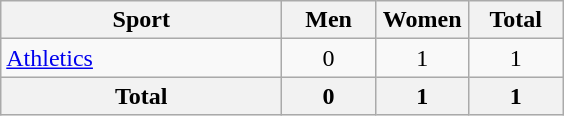<table class="wikitable sortable" style="text-align:center;">
<tr>
<th width=180>Sport</th>
<th width=55>Men</th>
<th width=55>Women</th>
<th width=55>Total</th>
</tr>
<tr>
<td align=left><a href='#'>Athletics</a></td>
<td>0</td>
<td>1</td>
<td>1</td>
</tr>
<tr>
<th>Total</th>
<th>0</th>
<th>1</th>
<th>1</th>
</tr>
</table>
